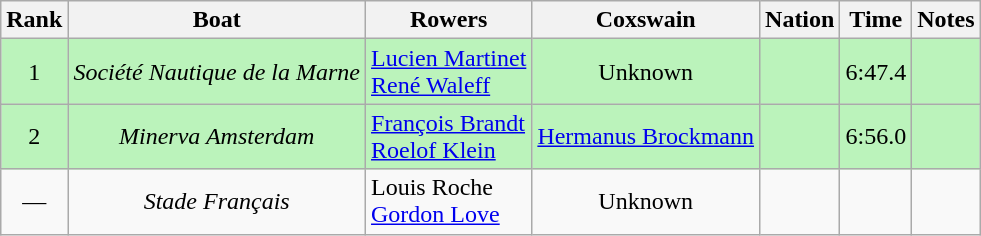<table class="wikitable sortable" style="text-align:center">
<tr>
<th>Rank</th>
<th>Boat</th>
<th>Rowers</th>
<th>Coxswain</th>
<th>Nation</th>
<th>Time</th>
<th>Notes</th>
</tr>
<tr bgcolor=bbf3bb>
<td>1</td>
<td><em>Société Nautique de la Marne</em></td>
<td align=left><a href='#'>Lucien Martinet</a> <br> <a href='#'>René Waleff</a></td>
<td>Unknown</td>
<td align=left></td>
<td>6:47.4</td>
<td></td>
</tr>
<tr bgcolor=bbf3bb>
<td>2</td>
<td><em>Minerva Amsterdam</em></td>
<td align=left><a href='#'>François Brandt</a> <br> <a href='#'>Roelof Klein</a></td>
<td><a href='#'>Hermanus Brockmann</a></td>
<td align=left></td>
<td>6:56.0</td>
<td></td>
</tr>
<tr>
<td data-sort-value=3>—</td>
<td><em>Stade Français</em></td>
<td align=left>Louis Roche <br><a href='#'>Gordon Love</a></td>
<td>Unknown</td>
<td align=left></td>
<td data-sort-value=9:99.9></td>
<td></td>
</tr>
</table>
